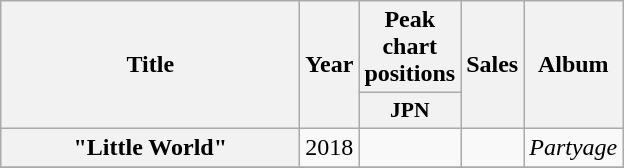<table class="wikitable plainrowheaders" style="text-align:center;">
<tr>
<th scope="col" rowspan="2" style="width:12em;">Title</th>
<th scope="col" rowspan="2">Year</th>
<th scope="col" colspan="1">Peak chart positions</th>
<th scope="col" rowspan="2">Sales</th>
<th scope="col" rowspan="2">Album</th>
</tr>
<tr>
<th scope="col" style="width:3em;font-size:90%;">JPN</th>
</tr>
<tr>
<th scope="row">"Little World"</th>
<td>2018</td>
<td></td>
<td></td>
<td><em>Partyage</em></td>
</tr>
<tr>
</tr>
</table>
